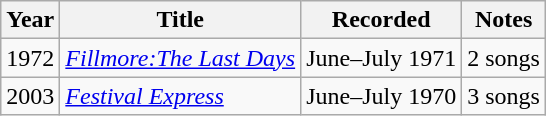<table class="wikitable">
<tr>
<th scope="col">Year</th>
<th scope="col">Title</th>
<th scope="col">Recorded</th>
<th scope="col">Notes</th>
</tr>
<tr>
<td>1972</td>
<td><em><a href='#'>Fillmore:The Last Days</a></em></td>
<td>June–July 1971</td>
<td>2 songs</td>
</tr>
<tr>
<td>2003</td>
<td><em><a href='#'>Festival Express</a></em></td>
<td>June–July 1970</td>
<td>3 songs</td>
</tr>
</table>
